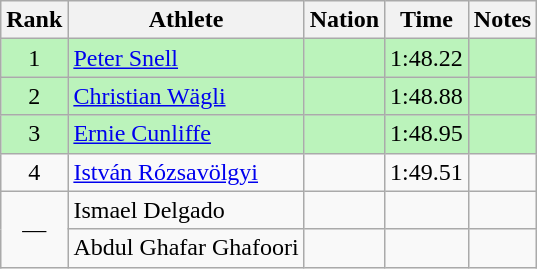<table class="wikitable sortable" style="text-align:center">
<tr>
<th>Rank</th>
<th>Athlete</th>
<th>Nation</th>
<th>Time</th>
<th>Notes</th>
</tr>
<tr bgcolor=bbf3bb>
<td>1</td>
<td align=left><a href='#'>Peter Snell</a></td>
<td align=left></td>
<td>1:48.22</td>
<td></td>
</tr>
<tr bgcolor=bbf3bb>
<td>2</td>
<td align=left><a href='#'>Christian Wägli</a></td>
<td align=left></td>
<td>1:48.88</td>
<td></td>
</tr>
<tr bgcolor=bbf3bb>
<td>3</td>
<td align=left><a href='#'>Ernie Cunliffe</a></td>
<td align=left></td>
<td>1:48.95</td>
<td></td>
</tr>
<tr>
<td>4</td>
<td align=left><a href='#'>István Rózsavölgyi</a></td>
<td align=left></td>
<td>1:49.51</td>
<td></td>
</tr>
<tr>
<td rowspan=2 data-sort-value=5>—</td>
<td align=left>Ismael Delgado</td>
<td align=left></td>
<td></td>
<td></td>
</tr>
<tr>
<td align=left>Abdul Ghafar Ghafoori</td>
<td align=left></td>
<td></td>
<td></td>
</tr>
</table>
